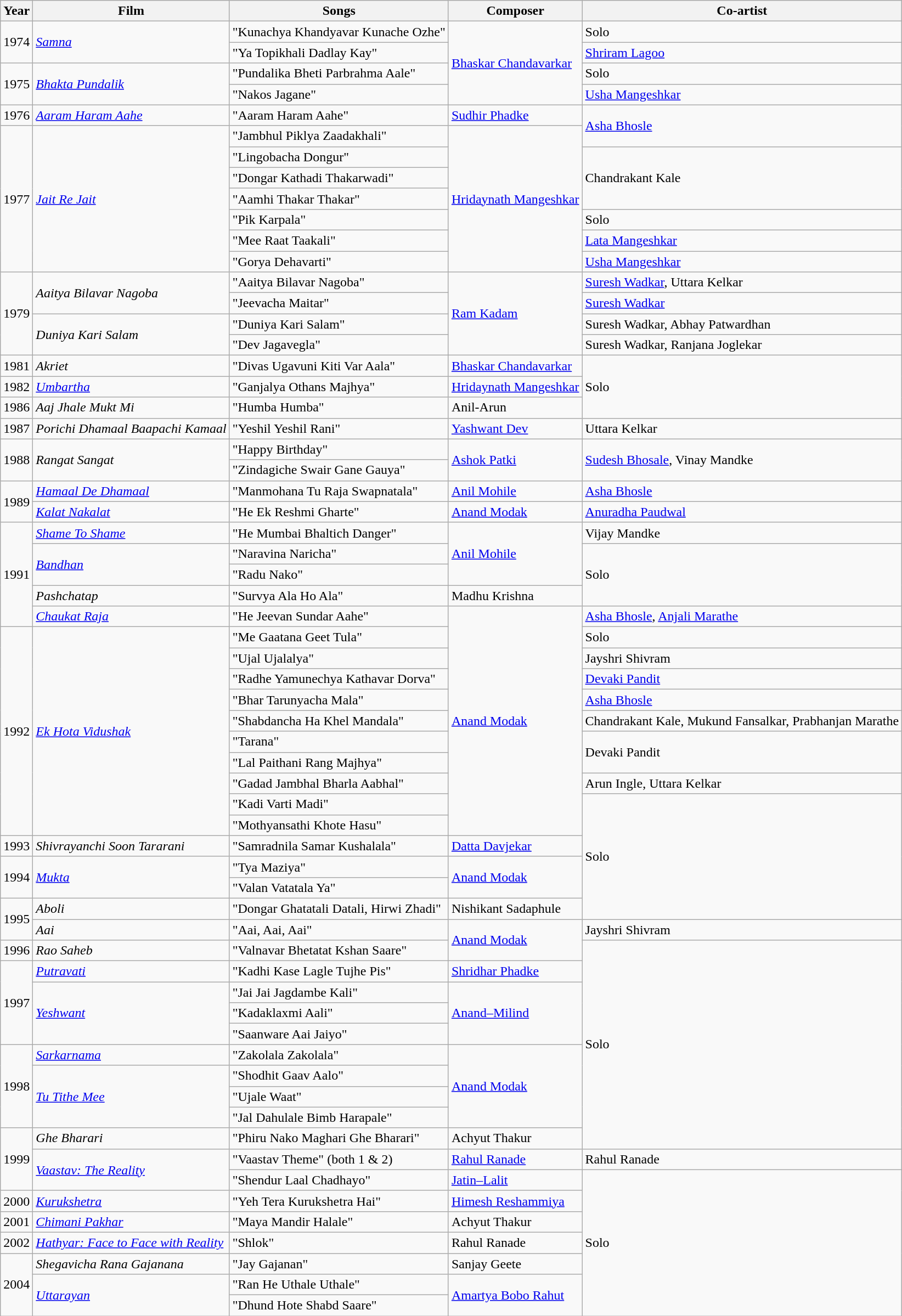<table class="wikitable">
<tr>
<th>Year</th>
<th>Film</th>
<th>Songs</th>
<th>Composer</th>
<th>Co-artist</th>
</tr>
<tr>
<td rowspan="2">1974</td>
<td rowspan="2"><em><a href='#'>Samna</a></em></td>
<td>"Kunachya Khandyavar Kunache Ozhe"</td>
<td rowspan="4"><a href='#'>Bhaskar Chandavarkar</a></td>
<td>Solo</td>
</tr>
<tr>
<td>"Ya Topikhali Dadlay Kay"</td>
<td><a href='#'>Shriram Lagoo</a></td>
</tr>
<tr>
<td rowspan="2">1975</td>
<td rowspan="2"><em><a href='#'>Bhakta Pundalik</a></em></td>
<td>"Pundalika Bheti Parbrahma Aale"</td>
<td>Solo</td>
</tr>
<tr>
<td>"Nakos Jagane"</td>
<td><a href='#'>Usha Mangeshkar</a></td>
</tr>
<tr>
<td>1976</td>
<td><em><a href='#'>Aaram Haram Aahe</a></em></td>
<td>"Aaram Haram Aahe"</td>
<td><a href='#'>Sudhir Phadke</a></td>
<td rowspan="2"><a href='#'>Asha Bhosle</a></td>
</tr>
<tr>
<td rowspan="7">1977</td>
<td rowspan="7"><em><a href='#'>Jait Re Jait</a></em></td>
<td>"Jambhul Piklya Zaadakhali"</td>
<td rowspan="7"><a href='#'>Hridaynath Mangeshkar</a></td>
</tr>
<tr>
<td>"Lingobacha Dongur"</td>
<td rowspan="3">Chandrakant Kale</td>
</tr>
<tr>
<td>"Dongar Kathadi Thakarwadi"</td>
</tr>
<tr>
<td>"Aamhi Thakar Thakar"</td>
</tr>
<tr>
<td>"Pik Karpala"</td>
<td>Solo</td>
</tr>
<tr>
<td>"Mee Raat Taakali"</td>
<td><a href='#'>Lata Mangeshkar</a></td>
</tr>
<tr>
<td>"Gorya Dehavarti"</td>
<td><a href='#'>Usha Mangeshkar</a></td>
</tr>
<tr>
<td rowspan="4">1979</td>
<td rowspan="2"><em>Aaitya Bilavar Nagoba</em></td>
<td>"Aaitya Bilavar Nagoba"</td>
<td rowspan="4"><a href='#'>Ram Kadam</a></td>
<td><a href='#'>Suresh Wadkar</a>, Uttara Kelkar</td>
</tr>
<tr>
<td>"Jeevacha Maitar"</td>
<td><a href='#'>Suresh Wadkar</a></td>
</tr>
<tr>
<td rowspan="2"><em>Duniya Kari Salam</em></td>
<td>"Duniya Kari Salam"</td>
<td>Suresh Wadkar, Abhay Patwardhan</td>
</tr>
<tr>
<td>"Dev Jagavegla"</td>
<td>Suresh Wadkar, Ranjana Joglekar</td>
</tr>
<tr>
<td>1981</td>
<td><em>Akriet</em></td>
<td>"Divas Ugavuni Kiti Var Aala"</td>
<td><a href='#'>Bhaskar Chandavarkar</a></td>
<td rowspan="3">Solo</td>
</tr>
<tr>
<td>1982</td>
<td><em><a href='#'>Umbartha</a></em></td>
<td>"Ganjalya Othans Majhya"</td>
<td><a href='#'>Hridaynath Mangeshkar</a></td>
</tr>
<tr>
<td>1986</td>
<td><em>Aaj Jhale Mukt Mi</em></td>
<td>"Humba Humba"</td>
<td>Anil-Arun</td>
</tr>
<tr>
<td>1987</td>
<td><em>Porichi Dhamaal Baapachi Kamaal</em></td>
<td>"Yeshil Yeshil Rani"</td>
<td><a href='#'>Yashwant Dev</a></td>
<td>Uttara Kelkar</td>
</tr>
<tr>
<td rowspan="2">1988</td>
<td rowspan="2"><em>Rangat Sangat</em></td>
<td>"Happy Birthday"</td>
<td rowspan="2"><a href='#'>Ashok Patki</a></td>
<td rowspan="2"><a href='#'>Sudesh Bhosale</a>, Vinay Mandke</td>
</tr>
<tr>
<td>"Zindagiche Swair Gane Gauya"</td>
</tr>
<tr>
<td rowspan="2">1989</td>
<td><em><a href='#'>Hamaal De Dhamaal</a></em></td>
<td>"Manmohana Tu Raja Swapnatala"</td>
<td><a href='#'>Anil Mohile</a></td>
<td><a href='#'>Asha Bhosle</a></td>
</tr>
<tr>
<td><em><a href='#'>Kalat Nakalat</a></em></td>
<td>"He Ek Reshmi Gharte"</td>
<td><a href='#'>Anand Modak</a></td>
<td><a href='#'>Anuradha Paudwal</a></td>
</tr>
<tr>
<td rowspan="5">1991</td>
<td><em><a href='#'>Shame To Shame</a></em></td>
<td>"He Mumbai Bhaltich Danger"</td>
<td rowspan="3"><a href='#'>Anil Mohile</a></td>
<td>Vijay Mandke</td>
</tr>
<tr>
<td rowspan="2"><em><a href='#'>Bandhan</a></em></td>
<td>"Naravina Naricha"</td>
<td rowspan="3">Solo</td>
</tr>
<tr>
<td>"Radu Nako"</td>
</tr>
<tr>
<td><em>Pashchatap</em></td>
<td>"Survya Ala Ho Ala"</td>
<td>Madhu Krishna</td>
</tr>
<tr>
<td><em><a href='#'>Chaukat Raja</a></em></td>
<td>"He Jeevan Sundar Aahe"</td>
<td rowspan="11"><a href='#'>Anand Modak</a></td>
<td><a href='#'>Asha Bhosle</a>, <a href='#'>Anjali Marathe</a></td>
</tr>
<tr>
<td rowspan="10">1992</td>
<td rowspan="10"><em><a href='#'>Ek Hota Vidushak</a></em></td>
<td>"Me Gaatana Geet Tula"</td>
<td>Solo</td>
</tr>
<tr>
<td>"Ujal Ujalalya"</td>
<td>Jayshri Shivram</td>
</tr>
<tr>
<td>"Radhe Yamunechya Kathavar Dorva"</td>
<td><a href='#'>Devaki Pandit</a></td>
</tr>
<tr>
<td>"Bhar Tarunyacha Mala"</td>
<td><a href='#'>Asha Bhosle</a></td>
</tr>
<tr>
<td>"Shabdancha Ha Khel Mandala"</td>
<td>Chandrakant Kale, Mukund Fansalkar, Prabhanjan Marathe</td>
</tr>
<tr>
<td>"Tarana"</td>
<td rowspan="2">Devaki Pandit</td>
</tr>
<tr>
<td>"Lal Paithani Rang Majhya"</td>
</tr>
<tr>
<td>"Gadad Jambhal Bharla Aabhal"</td>
<td>Arun Ingle, Uttara Kelkar</td>
</tr>
<tr>
<td>"Kadi Varti Madi"</td>
<td rowspan="6">Solo</td>
</tr>
<tr>
<td>"Mothyansathi Khote Hasu"</td>
</tr>
<tr>
<td>1993</td>
<td><em>Shivrayanchi Soon Tararani</em></td>
<td>"Samradnila Samar Kushalala"</td>
<td><a href='#'>Datta Davjekar</a></td>
</tr>
<tr>
<td rowspan="2">1994</td>
<td rowspan="2"><em><a href='#'>Mukta</a></em></td>
<td>"Tya Maziya"</td>
<td rowspan="2"><a href='#'>Anand Modak</a></td>
</tr>
<tr>
<td>"Valan Vatatala Ya"</td>
</tr>
<tr>
<td rowspan="2">1995</td>
<td><em>Aboli</em></td>
<td>"Dongar Ghatatali Datali, Hirwi Zhadi"</td>
<td>Nishikant Sadaphule</td>
</tr>
<tr>
<td><em>Aai</em></td>
<td>"Aai, Aai, Aai"</td>
<td rowspan="2"><a href='#'>Anand Modak</a></td>
<td>Jayshri Shivram</td>
</tr>
<tr>
<td>1996</td>
<td><em>Rao Saheb</em></td>
<td>"Valnavar Bhetatat Kshan Saare"</td>
<td rowspan="10">Solo</td>
</tr>
<tr>
<td rowspan="4">1997</td>
<td><em><a href='#'>Putravati</a></em></td>
<td>"Kadhi Kase Lagle Tujhe Pis"</td>
<td><a href='#'>Shridhar Phadke</a></td>
</tr>
<tr>
<td rowspan="3"><em><a href='#'>Yeshwant</a></em></td>
<td>"Jai Jai Jagdambe Kali"</td>
<td rowspan="3"><a href='#'>Anand–Milind</a></td>
</tr>
<tr>
<td>"Kadaklaxmi Aali"</td>
</tr>
<tr>
<td>"Saanware Aai Jaiyo"</td>
</tr>
<tr>
<td rowspan="4">1998</td>
<td><em><a href='#'>Sarkarnama</a></em></td>
<td>"Zakolala Zakolala"</td>
<td rowspan="4"><a href='#'>Anand Modak</a></td>
</tr>
<tr>
<td rowspan="3"><em><a href='#'>Tu Tithe Mee</a></em></td>
<td>"Shodhit Gaav Aalo"</td>
</tr>
<tr>
<td>"Ujale Waat"</td>
</tr>
<tr>
<td>"Jal Dahulale Bimb Harapale"</td>
</tr>
<tr>
<td rowspan="3">1999</td>
<td><em>Ghe Bharari</em></td>
<td>"Phiru Nako Maghari Ghe Bharari"</td>
<td>Achyut Thakur</td>
</tr>
<tr>
<td rowspan="2"><em><a href='#'>Vaastav: The Reality</a></em></td>
<td>"Vaastav Theme" (both 1 & 2)</td>
<td><a href='#'>Rahul Ranade</a></td>
<td>Rahul Ranade</td>
</tr>
<tr>
<td>"Shendur Laal Chadhayo"</td>
<td><a href='#'>Jatin–Lalit</a></td>
<td rowspan="7">Solo</td>
</tr>
<tr>
<td>2000</td>
<td><a href='#'><em>Kurukshetra</em></a></td>
<td>"Yeh Tera Kurukshetra Hai"</td>
<td><a href='#'>Himesh Reshammiya</a></td>
</tr>
<tr>
<td>2001</td>
<td><em><a href='#'>Chimani Pakhar</a></em></td>
<td>"Maya Mandir Halale"</td>
<td>Achyut Thakur</td>
</tr>
<tr>
<td>2002</td>
<td><a href='#'><em>Hathyar: Face to Face with Reality</em></a></td>
<td>"Shlok"</td>
<td>Rahul Ranade</td>
</tr>
<tr>
<td rowspan="3">2004</td>
<td><em>Shegavicha Rana Gajanana</em></td>
<td>"Jay Gajanan"</td>
<td>Sanjay Geete</td>
</tr>
<tr>
<td rowspan="2"><em><a href='#'>Uttarayan</a></em></td>
<td>"Ran He Uthale Uthale"</td>
<td rowspan="2"><a href='#'>Amartya Bobo Rahut</a></td>
</tr>
<tr>
<td>"Dhund Hote Shabd Saare"</td>
</tr>
</table>
